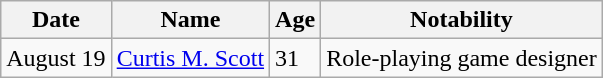<table class="wikitable">
<tr>
<th>Date</th>
<th>Name</th>
<th>Age</th>
<th>Notability</th>
</tr>
<tr>
<td>August 19</td>
<td><a href='#'>Curtis M. Scott</a></td>
<td>31</td>
<td>Role-playing game designer</td>
</tr>
</table>
